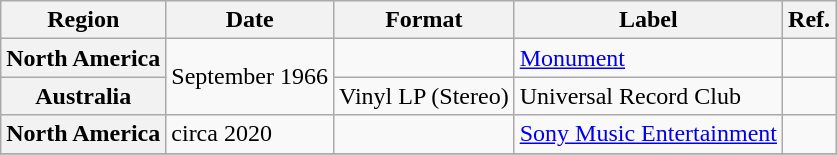<table class="wikitable plainrowheaders">
<tr>
<th scope="col">Region</th>
<th scope="col">Date</th>
<th scope="col">Format</th>
<th scope="col">Label</th>
<th scope="col">Ref.</th>
</tr>
<tr>
<th scope="row">North America</th>
<td rowspan="2">September 1966</td>
<td></td>
<td><a href='#'>Monument</a></td>
<td></td>
</tr>
<tr>
<th scope="row">Australia</th>
<td>Vinyl LP (Stereo)</td>
<td>Universal Record Club</td>
<td></td>
</tr>
<tr>
<th scope="row">North America</th>
<td>circa 2020</td>
<td></td>
<td><a href='#'>Sony Music Entertainment</a></td>
<td></td>
</tr>
<tr>
</tr>
</table>
